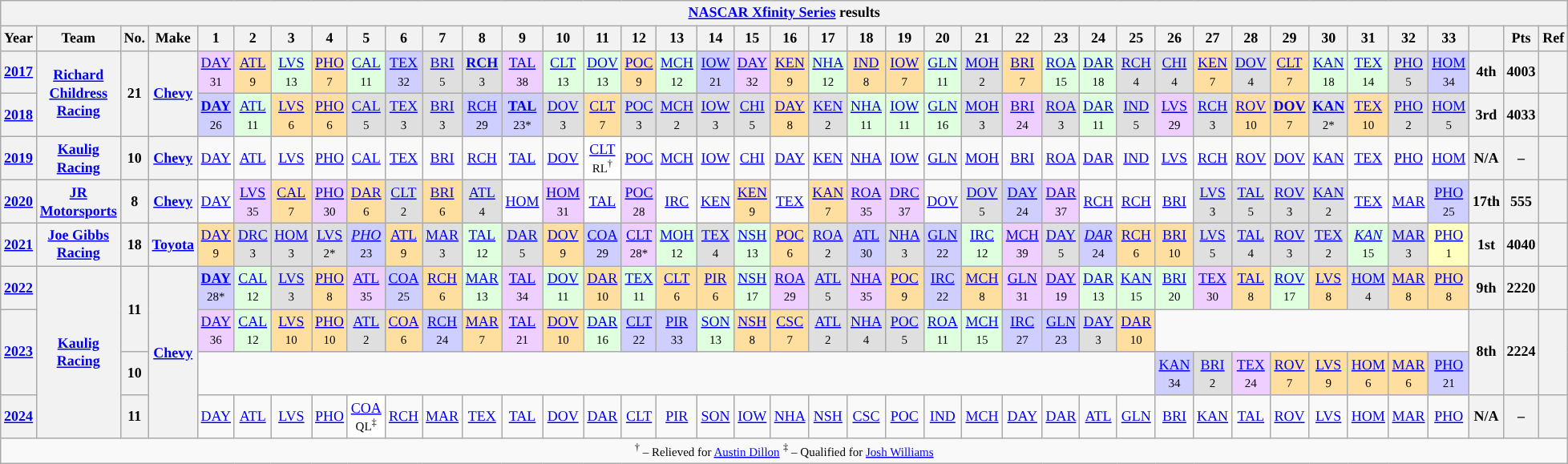<table class="wikitable" style="text-align:center; font-size:75%">
<tr>
<th colspan=40><a href='#'>NASCAR Xfinity Series</a> results</th>
</tr>
<tr>
<th>Year</th>
<th>Team</th>
<th>No.</th>
<th>Make</th>
<th>1</th>
<th>2</th>
<th>3</th>
<th>4</th>
<th>5</th>
<th>6</th>
<th>7</th>
<th>8</th>
<th>9</th>
<th>10</th>
<th>11</th>
<th>12</th>
<th>13</th>
<th>14</th>
<th>15</th>
<th>16</th>
<th>17</th>
<th>18</th>
<th>19</th>
<th>20</th>
<th>21</th>
<th>22</th>
<th>23</th>
<th>24</th>
<th>25</th>
<th>26</th>
<th>27</th>
<th>28</th>
<th>29</th>
<th>30</th>
<th>31</th>
<th>32</th>
<th>33</th>
<th></th>
<th>Pts</th>
<th>Ref</th>
</tr>
<tr>
<th><a href='#'>2017</a></th>
<th rowspan=2><a href='#'>Richard Childress Racing</a></th>
<th rowspan=2>21</th>
<th rowspan=2><a href='#'>Chevy</a></th>
<td style="background:#EFCFFF;"><a href='#'>DAY</a><br><small>31</small></td>
<td style="background:#FFDF9F;"><a href='#'>ATL</a><br><small>9</small></td>
<td style="background:#DFFFDF;"><a href='#'>LVS</a><br><small>13</small></td>
<td style="background:#FFDF9F;"><a href='#'>PHO</a><br><small>7</small></td>
<td style="background:#DFFFDF;"><a href='#'>CAL</a><br><small>11</small></td>
<td style="background:#CFCFFF;"><a href='#'>TEX</a><br><small>32</small></td>
<td style="background:#DFDFDF;"><a href='#'>BRI</a><br><small>5</small></td>
<td style="background:#DFDFDF;"><strong><a href='#'>RCH</a></strong><br><small>3</small></td>
<td style="background:#EFCFFF;"><a href='#'>TAL</a><br><small>38</small></td>
<td style="background:#DFFFDF;"><a href='#'>CLT</a><br><small>13</small></td>
<td style="background:#DFFFDF;"><a href='#'>DOV</a><br><small>13</small></td>
<td style="background:#FFDF9F;"><a href='#'>POC</a><br><small>9</small></td>
<td style="background:#DFFFDF;"><a href='#'>MCH</a><br><small>12</small></td>
<td style="background:#CFCFFF;"><a href='#'>IOW</a><br><small>21</small></td>
<td style="background:#EFCFFF;"><a href='#'>DAY</a><br><small>32</small></td>
<td style="background:#FFDF9F;"><a href='#'>KEN</a><br><small>9</small></td>
<td style="background:#DFFFDF;"><a href='#'>NHA</a><br><small>12</small></td>
<td style="background:#FFDF9F;"><a href='#'>IND</a><br><small>8</small></td>
<td style="background:#FFDF9F;"><a href='#'>IOW</a><br><small>7</small></td>
<td style="background:#DFFFDF;"><a href='#'>GLN</a><br><small>11</small></td>
<td style="background:#DFDFDF;"><a href='#'>MOH</a><br><small>2</small></td>
<td style="background:#FFDF9F;"><a href='#'>BRI</a><br><small>7</small></td>
<td style="background:#DFFFDF;"><a href='#'>ROA</a><br><small>15</small></td>
<td style="background:#DFFFDF;"><a href='#'>DAR</a><br><small>18</small></td>
<td style="background:#DFDFDF;"><a href='#'>RCH</a><br><small>4</small></td>
<td style="background:#DFDFDF;"><a href='#'>CHI</a><br><small>4</small></td>
<td style="background:#FFDF9F;"><a href='#'>KEN</a><br><small>7</small></td>
<td style="background:#DFDFDF;"><a href='#'>DOV</a><br><small>4</small></td>
<td style="background:#FFDF9F;"><a href='#'>CLT</a><br><small>7</small></td>
<td style="background:#DFFFDF;"><a href='#'>KAN</a><br><small>18</small></td>
<td style="background:#DFFFDF;"><a href='#'>TEX</a><br><small>14</small></td>
<td style="background:#DFDFDF;"><a href='#'>PHO</a><br><small>5</small></td>
<td style="background:#CFCFFF;"><a href='#'>HOM</a><br><small>34</small></td>
<th>4th</th>
<th>4003</th>
<th></th>
</tr>
<tr>
<th><a href='#'>2018</a></th>
<td style="background:#CFCFFF;"><strong><a href='#'>DAY</a></strong><br><small>26</small></td>
<td style="background:#DFFFDF;"><a href='#'>ATL</a><br><small>11</small></td>
<td style="background:#FFDF9F;"><a href='#'>LVS</a><br><small>6</small></td>
<td style="background:#FFDF9F;"><a href='#'>PHO</a><br><small>6</small></td>
<td style="background:#DFDFDF;"><a href='#'>CAL</a><br><small>5</small></td>
<td style="background:#DFDFDF;"><a href='#'>TEX</a><br><small>3</small></td>
<td style="background:#DFDFDF;"><a href='#'>BRI</a><br><small>3</small></td>
<td style="background:#CFCFFF;"><a href='#'>RCH</a><br><small>29</small></td>
<td style="background:#CFCFFF;"><strong><a href='#'>TAL</a></strong><br><small>23*</small></td>
<td style="background:#DFDFDF;"><a href='#'>DOV</a><br><small>3</small></td>
<td style="background:#FFDF9F;"><a href='#'>CLT</a><br><small>7</small></td>
<td style="background:#DFDFDF;"><a href='#'>POC</a><br><small>3</small></td>
<td style="background:#DFDFDF;"><a href='#'>MCH</a><br><small>2</small></td>
<td style="background:#DFDFDF;"><a href='#'>IOW</a><br><small>3</small></td>
<td style="background:#DFDFDF;"><a href='#'>CHI</a><br><small>5</small></td>
<td style="background:#FFDF9F;"><a href='#'>DAY</a><br><small>8</small></td>
<td style="background:#DFDFDF;"><a href='#'>KEN</a><br><small>2</small></td>
<td style="background:#DFFFDF;"><a href='#'>NHA</a><br><small>11</small></td>
<td style="background:#DFFFDF;"><a href='#'>IOW</a><br><small>11</small></td>
<td style="background:#DFFFDF;"><a href='#'>GLN</a><br><small>16</small></td>
<td style="background:#DFDFDF;"><a href='#'>MOH</a><br><small>3</small></td>
<td style="background:#EFCFFF;"><a href='#'>BRI</a><br><small>24</small></td>
<td style="background:#DFDFDF;"><a href='#'>ROA</a><br><small>3</small></td>
<td style="background:#DFFFDF;"><a href='#'>DAR</a><br><small>11</small></td>
<td style="background:#DFDFDF;"><a href='#'>IND</a><br><small>5</small></td>
<td style="background:#EFCFFF;"><a href='#'>LVS</a><br><small>29</small></td>
<td style="background:#DFDFDF;"><a href='#'>RCH</a><br><small>3</small></td>
<td style="background:#FFDF9F;"><a href='#'>ROV</a><br><small>10</small></td>
<td style="background:#FFDF9F;"><strong><a href='#'>DOV</a></strong><br><small>7</small></td>
<td style="background:#DFDFDF;"><strong><a href='#'>KAN</a></strong><br><small>2*</small></td>
<td style="background:#FFDF9F;"><a href='#'>TEX</a><br><small>10</small></td>
<td style="background:#DFDFDF;"><a href='#'>PHO</a><br><small>2</small></td>
<td style="background:#DFDFDF;"><a href='#'>HOM</a><br><small>5</small></td>
<th>3rd</th>
<th>4033</th>
<th></th>
</tr>
<tr>
<th><a href='#'>2019</a></th>
<th><a href='#'>Kaulig Racing</a></th>
<th>10</th>
<th><a href='#'>Chevy</a></th>
<td><a href='#'>DAY</a></td>
<td><a href='#'>ATL</a></td>
<td><a href='#'>LVS</a></td>
<td><a href='#'>PHO</a></td>
<td><a href='#'>CAL</a></td>
<td><a href='#'>TEX</a></td>
<td><a href='#'>BRI</a></td>
<td><a href='#'>RCH</a></td>
<td><a href='#'>TAL</a></td>
<td><a href='#'>DOV</a></td>
<td style="background:#FFFFFF;"><a href='#'>CLT</a><br><small>RL<sup>†</sup></small></td>
<td><a href='#'>POC</a></td>
<td><a href='#'>MCH</a></td>
<td><a href='#'>IOW</a></td>
<td><a href='#'>CHI</a></td>
<td><a href='#'>DAY</a></td>
<td><a href='#'>KEN</a></td>
<td><a href='#'>NHA</a></td>
<td><a href='#'>IOW</a></td>
<td><a href='#'>GLN</a></td>
<td><a href='#'>MOH</a></td>
<td><a href='#'>BRI</a></td>
<td><a href='#'>ROA</a></td>
<td><a href='#'>DAR</a></td>
<td><a href='#'>IND</a></td>
<td><a href='#'>LVS</a></td>
<td><a href='#'>RCH</a></td>
<td><a href='#'>ROV</a></td>
<td><a href='#'>DOV</a></td>
<td><a href='#'>KAN</a></td>
<td><a href='#'>TEX</a></td>
<td><a href='#'>PHO</a></td>
<td><a href='#'>HOM</a></td>
<th>N/A</th>
<th>–</th>
<th></th>
</tr>
<tr>
<th><a href='#'>2020</a></th>
<th><a href='#'>JR Motorsports</a></th>
<th>8</th>
<th><a href='#'>Chevy</a></th>
<td><a href='#'>DAY</a></td>
<td style="background:#EFCFFF;"><a href='#'>LVS</a><br><small>35</small></td>
<td style="background:#FFDF9F;"><a href='#'>CAL</a><br><small>7</small></td>
<td style="background:#EFCFFF;"><a href='#'>PHO</a><br><small>30</small></td>
<td style="background:#FFDF9F;"><a href='#'>DAR</a><br><small>6</small></td>
<td style="background:#DFDFDF;"><a href='#'>CLT</a><br><small>2</small></td>
<td style="background:#FFDF9F;"><a href='#'>BRI</a><br><small>6</small></td>
<td style="background:#DFDFDF;"><a href='#'>ATL</a><br><small>4</small></td>
<td><a href='#'>HOM</a></td>
<td style="background:#EFCFFF;"><a href='#'>HOM</a><br><small>31</small></td>
<td><a href='#'>TAL</a></td>
<td style="background:#EFCFFF;"><a href='#'>POC</a><br><small>28</small></td>
<td><a href='#'>IRC</a></td>
<td><a href='#'>KEN</a></td>
<td style="background:#FFDF9F;"><a href='#'>KEN</a><br><small>9</small></td>
<td><a href='#'>TEX</a></td>
<td style="background:#FFDF9F;"><a href='#'>KAN</a><br><small>7</small></td>
<td style="background:#EFCFFF;"><a href='#'>ROA</a><br><small>35</small></td>
<td style="background:#EFCFFF;"><a href='#'>DRC</a><br><small>37</small></td>
<td><a href='#'>DOV</a></td>
<td style="background:#DFDFDF;"><a href='#'>DOV</a><br><small>5</small></td>
<td style="background:#CFCFFF;"><a href='#'>DAY</a><br><small>24</small></td>
<td style="background:#EFCFFF;"><a href='#'>DAR</a><br><small>37</small></td>
<td><a href='#'>RCH</a></td>
<td><a href='#'>RCH</a></td>
<td><a href='#'>BRI</a></td>
<td style="background:#DFDFDF;"><a href='#'>LVS</a><br><small>3</small></td>
<td style="background:#DFDFDF;"><a href='#'>TAL</a><br><small>5</small></td>
<td style="background:#DFDFDF;"><a href='#'>ROV</a><br><small>3</small></td>
<td style="background:#DFDFDF;"><a href='#'>KAN</a><br><small>2</small></td>
<td><a href='#'>TEX</a></td>
<td><a href='#'>MAR</a></td>
<td style="background:#CFCFFF;"><a href='#'>PHO</a><br><small>25</small></td>
<th>17th</th>
<th>555</th>
<th></th>
</tr>
<tr>
<th><a href='#'>2021</a></th>
<th><a href='#'>Joe Gibbs Racing</a></th>
<th>18</th>
<th><a href='#'>Toyota</a></th>
<td style="background:#FFDF9F;"><a href='#'>DAY</a><br><small>9</small></td>
<td style="background:#DFDFDF;"><a href='#'>DRC</a><br><small>3</small></td>
<td style="background:#DFDFDF;"><a href='#'>HOM</a><br><small>3</small></td>
<td style="background:#DFDFDF;"><a href='#'>LVS</a><br><small>2*</small></td>
<td style="background:#CFCFFF;"><em><a href='#'>PHO</a></em><br><small>23</small></td>
<td style="background:#FFDF9F;"><a href='#'>ATL</a><br><small>9</small></td>
<td style="background:#DFDFDF;"><a href='#'>MAR</a><br><small>3</small></td>
<td style="background:#DFFFDF;"><a href='#'>TAL</a><br><small>12</small></td>
<td style="background:#DFDFDF;"><a href='#'>DAR</a><br><small>5</small></td>
<td style="background:#FFDF9F;"><a href='#'>DOV</a><br><small>9</small></td>
<td style="background:#CFCFFF;"><a href='#'>COA</a><br><small>29</small></td>
<td style="background:#EFCFFF;"><a href='#'>CLT</a><br><small>28*</small></td>
<td style="background:#DFFFDF;"><a href='#'>MOH</a><br><small>12</small></td>
<td style="background:#DFDFDF;"><a href='#'>TEX</a><br><small>4</small></td>
<td style="background:#DFFFDF;"><a href='#'>NSH</a><br><small>13</small></td>
<td style="background:#FFDF9F;"><a href='#'>POC</a><br><small>6</small></td>
<td style="background:#DFDFDF;"><a href='#'>ROA</a><br><small>2</small></td>
<td style="background:#CFCFFF;"><a href='#'>ATL</a><br><small>30</small></td>
<td style="background:#DFDFDF;"><a href='#'>NHA</a><br><small>3</small></td>
<td style="background:#CFCFFF;"><a href='#'>GLN</a><br><small>22</small></td>
<td style="background:#DFFFDF;"><a href='#'>IRC</a><br><small>12</small></td>
<td style="background:#EFCFFF;"><a href='#'>MCH</a><br><small>39</small></td>
<td style="background:#DFDFDF;"><a href='#'>DAY</a><br><small>5</small></td>
<td style="background:#CFCFFF;"><em><a href='#'>DAR</a></em><br><small>24</small></td>
<td style="background:#FFDF9F;"><a href='#'>RCH</a><br><small>6</small></td>
<td style="background:#FFDF9F;"><a href='#'>BRI</a><br><small>10</small></td>
<td style="background:#DFDFDF;"><a href='#'>LVS</a><br><small>5</small></td>
<td style="background:#DFDFDF;"><a href='#'>TAL</a><br><small>4</small></td>
<td style="background:#DFDFDF;"><a href='#'>ROV</a><br><small>3</small></td>
<td style="background:#DFDFDF;"><a href='#'>TEX</a><br><small>2</small></td>
<td style="background:#DFFFDF;"><em><a href='#'>KAN</a></em><br><small>15</small></td>
<td style="background:#DFDFDF;'"><a href='#'>MAR</a><br><small>3</small></td>
<td style="background:#FFFFBF;"><a href='#'>PHO</a><br><small>1</small></td>
<th>1st</th>
<th>4040</th>
<th></th>
</tr>
<tr>
<th><a href='#'>2022</a></th>
<th rowspan=4><a href='#'>Kaulig Racing</a></th>
<th rowspan=2>11</th>
<th rowspan=4><a href='#'>Chevy</a></th>
<td style="background:#CFCFFF;"><strong><a href='#'>DAY</a></strong><br><small>28*</small></td>
<td style="background:#DFFFDF;"><a href='#'>CAL</a><br><small>12</small></td>
<td style="background:#DFDFDF;"><a href='#'>LVS</a><br><small>3</small></td>
<td style="background:#FFDF9F;"><a href='#'>PHO</a><br><small>8</small></td>
<td style="background:#EFCFFF;"><a href='#'>ATL</a><br><small>35</small></td>
<td style="background:#CFCFFF;"><a href='#'>COA</a><br><small>25</small></td>
<td style="background:#FFDF9F;"><a href='#'>RCH</a><br><small>6</small></td>
<td style="background:#DFFFDF;"><a href='#'>MAR</a><br><small>13</small></td>
<td style="background:#EFCFFF;"><a href='#'>TAL</a><br><small>34</small></td>
<td style="background:#DFFFDF;"><a href='#'>DOV</a><br><small>11</small></td>
<td style="background:#FFDF9F;"><a href='#'>DAR</a><br><small>10</small></td>
<td style="background:#DFFFDF;"><a href='#'>TEX</a><br><small>11</small></td>
<td style="background:#FFDF9F;"><a href='#'>CLT</a><br><small>6</small></td>
<td style="background:#FFDF9F;"><a href='#'>PIR</a><br><small>6</small></td>
<td style="background:#DFFFDF;"><a href='#'>NSH</a><br><small>17</small></td>
<td style="background:#EFCFFF;"><a href='#'>ROA</a><br><small>29</small></td>
<td style="background:#DFDFDF;"><a href='#'>ATL</a><br><small>5</small></td>
<td style="background:#EFCFFF;"><a href='#'>NHA</a><br><small>35</small></td>
<td style="background:#FFDF9F;"><a href='#'>POC</a><br><small>9</small></td>
<td style="background:#CFCFFF;"><a href='#'>IRC</a><br><small>22</small></td>
<td style="background:#FFDF9F;"><a href='#'>MCH</a><br><small>8</small></td>
<td style="background:#EFCFFF;"><a href='#'>GLN</a><br><small>31</small></td>
<td style="background:#EFCFFF;"><a href='#'>DAY</a><br><small>19</small></td>
<td style="background:#DFFFDF;"><a href='#'>DAR</a><br><small>13</small></td>
<td style="background:#DFFFDF;"><a href='#'>KAN</a><br><small>15</small></td>
<td style="background:#DFFFDF;"><a href='#'>BRI</a><br><small>20</small></td>
<td style="background:#EFCFFF;"><a href='#'>TEX</a><br><small>30</small></td>
<td style="background:#FFDF9F;"><a href='#'>TAL</a><br><small>8</small></td>
<td style="background:#DFFFDF;"><a href='#'>ROV</a><br><small>17</small></td>
<td style="background:#FFDF9F;"><a href='#'>LVS</a><br><small>8</small></td>
<td style="background:#DFDFDF;"><a href='#'>HOM</a><br><small>4</small></td>
<td style="background:#FFDF9F;"><a href='#'>MAR</a><br><small>8</small></td>
<td style="background:#FFDF9F;"><a href='#'>PHO</a><br><small>8</small></td>
<th>9th</th>
<th>2220</th>
<th></th>
</tr>
<tr>
<th rowspan=2><a href='#'>2023</a></th>
<td style="background:#EFCFFF;"><a href='#'>DAY</a><br><small>36</small></td>
<td style="background:#DFFFDF;"><a href='#'>CAL</a><br><small>12</small></td>
<td style="background:#FFDF9F;"><a href='#'>LVS</a><br><small>10</small></td>
<td style="background:#FFDF9F;"><a href='#'>PHO</a><br><small>10</small></td>
<td style="background:#DFDFDF;"><a href='#'>ATL</a><br><small>2</small></td>
<td style="background:#FFDF9F;"><a href='#'>COA</a><br><small>6</small></td>
<td style="background:#CFCFFF;"><a href='#'>RCH</a><br><small>24</small></td>
<td style="background:#FFDF9F;"><a href='#'>MAR</a><br><small>7</small></td>
<td style="background:#EFCFFF;"><a href='#'>TAL</a><br><small>21</small></td>
<td style="background:#FFDF9F;"><a href='#'>DOV</a><br><small>10</small></td>
<td style="background:#DFFFDF;"><a href='#'>DAR</a><br><small>16</small></td>
<td style="background:#CFCFFF;"><a href='#'>CLT</a><br><small>22</small></td>
<td style="background:#CFCFFF;"><a href='#'>PIR</a><br><small>33</small></td>
<td style="background:#DFFFDF;"><a href='#'>SON</a><br><small>13</small></td>
<td style="background:#FFDF9F;"><a href='#'>NSH</a><br><small>8</small></td>
<td style="background:#FFDF9F;"><a href='#'>CSC</a><br><small>7</small></td>
<td style="background:#DFDFDF;"><a href='#'>ATL</a><br><small>2</small></td>
<td style="background:#DFDFDF;"><a href='#'>NHA</a><br><small>4</small></td>
<td style="background:#DFDFDF;"><a href='#'>POC</a><br><small>5</small></td>
<td style="background:#DFFFDF;"><a href='#'>ROA</a><br><small>11</small></td>
<td style="background:#DFFFDF;"><a href='#'>MCH</a><br><small>15</small></td>
<td style="background:#CFCFFF;"><a href='#'>IRC</a><br><small>27</small></td>
<td style="background:#CFCFFF;"><a href='#'>GLN</a><br><small>23</small></td>
<td style="background:#DFDFDF;"><a href='#'>DAY</a><br><small>3</small></td>
<td style="background:#FFDF9F;"><a href='#'>DAR</a><br><small>10</small></td>
<td colspan=8></td>
<th rowspan=2>8th</th>
<th rowspan=2>2224</th>
<th rowspan=2></th>
</tr>
<tr>
<th>10</th>
<td colspan=25></td>
<td style="background:#CFCFFF;"><a href='#'>KAN</a><br><small>34</small></td>
<td style="background:#DFDFDF;"><a href='#'>BRI</a><br><small>2</small></td>
<td style="background:#EFCFFF;"><a href='#'>TEX</a><br><small>24</small></td>
<td style="background:#FFDF9F;"><a href='#'>ROV</a><br><small>7</small></td>
<td style="background:#FFDF9F;"><a href='#'>LVS</a><br><small>9</small></td>
<td style="background:#FFDF9F;"><a href='#'>HOM</a><br><small>6</small></td>
<td style="background:#FFDF9F;"><a href='#'>MAR</a><br><small>6</small></td>
<td style="background:#CFCFFF;"><a href='#'>PHO</a><br><small>21</small></td>
</tr>
<tr>
<th><a href='#'>2024</a></th>
<th>11</th>
<td><a href='#'>DAY</a></td>
<td><a href='#'>ATL</a></td>
<td><a href='#'>LVS</a></td>
<td><a href='#'>PHO</a></td>
<td style="background:#FFFFFF;"><a href='#'>COA</a><br><small>QL<sup>‡</sup></small></td>
<td><a href='#'>RCH</a></td>
<td><a href='#'>MAR</a></td>
<td><a href='#'>TEX</a></td>
<td><a href='#'>TAL</a></td>
<td><a href='#'>DOV</a></td>
<td><a href='#'>DAR</a></td>
<td><a href='#'>CLT</a></td>
<td><a href='#'>PIR</a></td>
<td><a href='#'>SON</a></td>
<td><a href='#'>IOW</a></td>
<td><a href='#'>NHA</a></td>
<td><a href='#'>NSH</a></td>
<td><a href='#'>CSC</a></td>
<td><a href='#'>POC</a></td>
<td><a href='#'>IND</a></td>
<td><a href='#'>MCH</a></td>
<td><a href='#'>DAY</a></td>
<td><a href='#'>DAR</a></td>
<td><a href='#'>ATL</a></td>
<td><a href='#'>GLN</a></td>
<td><a href='#'>BRI</a></td>
<td><a href='#'>KAN</a></td>
<td><a href='#'>TAL</a></td>
<td><a href='#'>ROV</a></td>
<td><a href='#'>LVS</a></td>
<td><a href='#'>HOM</a></td>
<td><a href='#'>MAR</a></td>
<td><a href='#'>PHO</a></td>
<th>N/A</th>
<th>–</th>
<th></th>
</tr>
<tr>
<td colspan=42><small><sup>†</sup> – Relieved for <a href='#'>Austin Dillon</a></small> <small><sup>‡</sup> – Qualified for <a href='#'>Josh Williams</a></small></td>
</tr>
</table>
